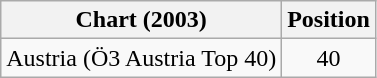<table class="wikitable">
<tr>
<th>Chart (2003)</th>
<th>Position</th>
</tr>
<tr>
<td>Austria (Ö3 Austria Top 40)</td>
<td align="center">40</td>
</tr>
</table>
